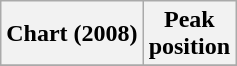<table class="wikitable">
<tr>
<th>Chart (2008)</th>
<th>Peak<br>position</th>
</tr>
<tr>
</tr>
</table>
